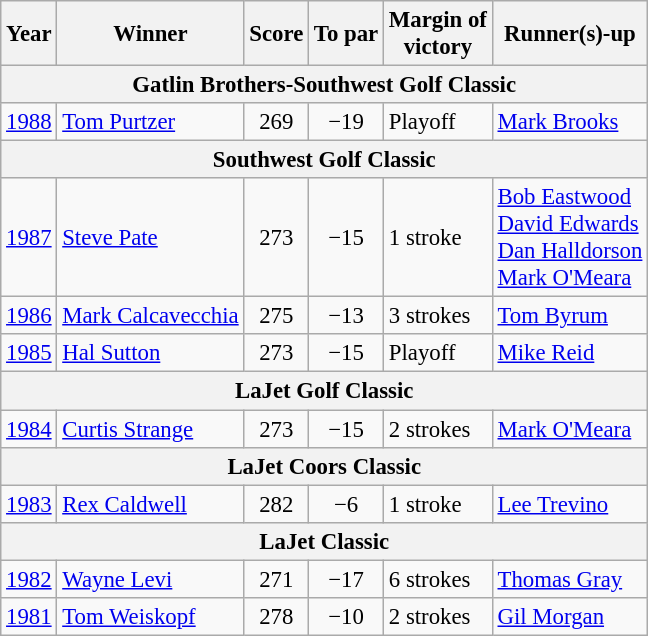<table class=wikitable style="font-size:95%">
<tr>
<th>Year</th>
<th>Winner</th>
<th>Score</th>
<th>To par</th>
<th>Margin of<br>victory</th>
<th>Runner(s)-up</th>
</tr>
<tr>
<th colspan=7>Gatlin Brothers-Southwest Golf Classic</th>
</tr>
<tr>
<td><a href='#'>1988</a></td>
<td> <a href='#'>Tom Purtzer</a></td>
<td align=center>269</td>
<td align=center>−19</td>
<td>Playoff</td>
<td> <a href='#'>Mark Brooks</a></td>
</tr>
<tr>
<th colspan=7>Southwest Golf Classic</th>
</tr>
<tr>
<td><a href='#'>1987</a></td>
<td> <a href='#'>Steve Pate</a></td>
<td align=center>273</td>
<td align=center>−15</td>
<td>1 stroke</td>
<td> <a href='#'>Bob Eastwood</a><br> <a href='#'>David Edwards</a><br> <a href='#'>Dan Halldorson</a><br> <a href='#'>Mark O'Meara</a></td>
</tr>
<tr>
<td><a href='#'>1986</a></td>
<td> <a href='#'>Mark Calcavecchia</a></td>
<td align=center>275</td>
<td align=center>−13</td>
<td>3 strokes</td>
<td> <a href='#'>Tom Byrum</a></td>
</tr>
<tr>
<td><a href='#'>1985</a></td>
<td> <a href='#'>Hal Sutton</a></td>
<td align=center>273</td>
<td align=center>−15</td>
<td>Playoff</td>
<td> <a href='#'>Mike Reid</a></td>
</tr>
<tr>
<th colspan=7>LaJet Golf Classic</th>
</tr>
<tr>
<td><a href='#'>1984</a></td>
<td> <a href='#'>Curtis Strange</a></td>
<td align=center>273</td>
<td align=center>−15</td>
<td>2 strokes</td>
<td> <a href='#'>Mark O'Meara</a></td>
</tr>
<tr>
<th colspan=7>LaJet Coors Classic</th>
</tr>
<tr>
<td><a href='#'>1983</a></td>
<td> <a href='#'>Rex Caldwell</a></td>
<td align=center>282</td>
<td align=center>−6</td>
<td>1 stroke</td>
<td> <a href='#'>Lee Trevino</a></td>
</tr>
<tr>
<th colspan=7>LaJet Classic</th>
</tr>
<tr>
<td><a href='#'>1982</a></td>
<td> <a href='#'>Wayne Levi</a></td>
<td align=center>271</td>
<td align=center>−17</td>
<td>6 strokes</td>
<td> <a href='#'>Thomas Gray</a></td>
</tr>
<tr>
<td><a href='#'>1981</a></td>
<td> <a href='#'>Tom Weiskopf</a></td>
<td align=center>278</td>
<td align=center>−10</td>
<td>2 strokes</td>
<td> <a href='#'>Gil Morgan</a></td>
</tr>
</table>
